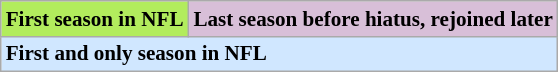<table class="wikitable">
<tr>
<td style="background-color:#b2ec5d;font-size: 88%;"><strong>First season in NFL</strong></td>
<td style="background-color:#D8BFD8;font-size: 88%;"><strong>Last season before hiatus, rejoined later</strong></td>
</tr>
<tr>
<td colspan="2" style="background-color:#D0E7FF;font-size: 88%;"><strong>First and only season in NFL</strong></td>
</tr>
</table>
